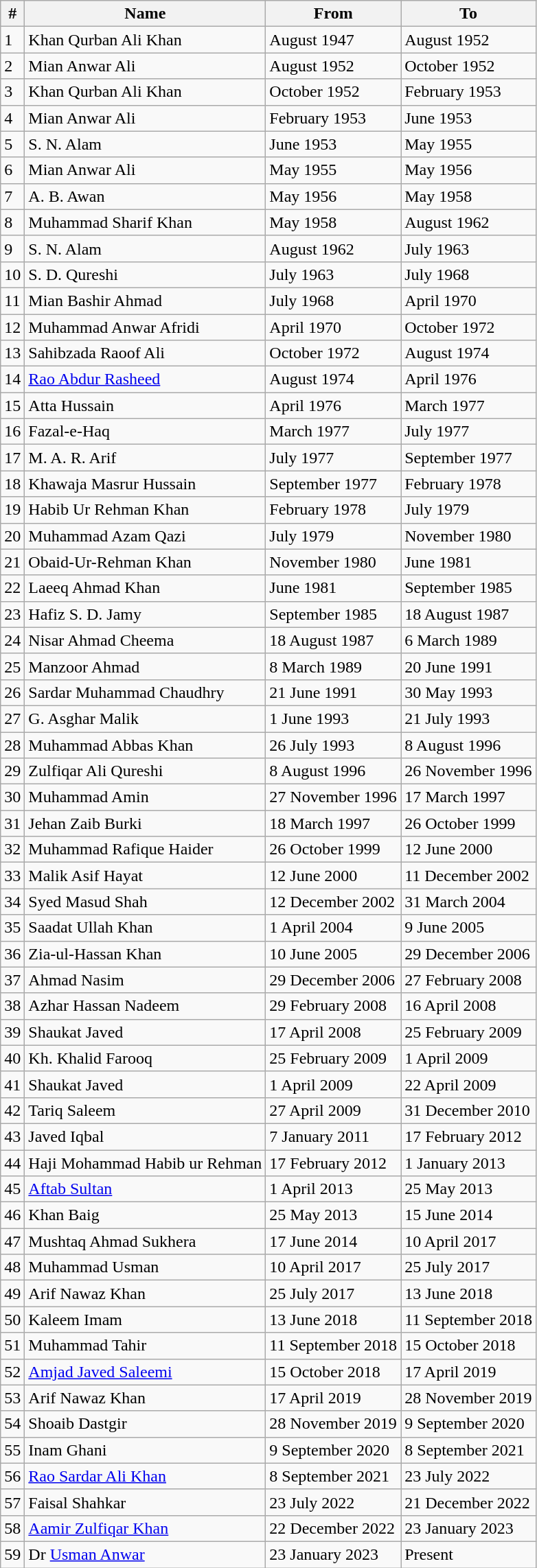<table class="wikitable">
<tr>
<th>#</th>
<th>Name</th>
<th>From</th>
<th>To</th>
</tr>
<tr>
<td>1</td>
<td>Khan Qurban Ali Khan</td>
<td>August 1947</td>
<td>August 1952</td>
</tr>
<tr>
<td>2</td>
<td>Mian Anwar Ali</td>
<td>August 1952</td>
<td>October 1952</td>
</tr>
<tr>
<td>3</td>
<td>Khan Qurban Ali Khan</td>
<td>October 1952</td>
<td>February 1953</td>
</tr>
<tr>
<td>4</td>
<td>Mian Anwar Ali</td>
<td>February 1953</td>
<td>June 1953</td>
</tr>
<tr>
<td>5</td>
<td>S. N. Alam</td>
<td>June 1953</td>
<td>May 1955</td>
</tr>
<tr>
<td>6</td>
<td>Mian Anwar Ali</td>
<td>May 1955</td>
<td>May 1956</td>
</tr>
<tr>
<td>7</td>
<td>A. B. Awan</td>
<td>May 1956</td>
<td>May 1958</td>
</tr>
<tr>
<td>8</td>
<td>Muhammad Sharif Khan</td>
<td>May 1958</td>
<td>August 1962</td>
</tr>
<tr>
<td>9</td>
<td>S. N. Alam</td>
<td>August 1962</td>
<td>July 1963</td>
</tr>
<tr>
<td>10</td>
<td>S. D. Qureshi</td>
<td>July 1963</td>
<td>July 1968</td>
</tr>
<tr>
<td>11</td>
<td>Mian Bashir Ahmad</td>
<td>July 1968</td>
<td>April 1970</td>
</tr>
<tr>
<td>12</td>
<td>Muhammad Anwar Afridi</td>
<td>April 1970</td>
<td>October 1972</td>
</tr>
<tr>
<td>13</td>
<td>Sahibzada Raoof Ali</td>
<td>October 1972</td>
<td>August 1974</td>
</tr>
<tr>
<td>14</td>
<td><a href='#'>Rao Abdur Rasheed</a></td>
<td>August 1974</td>
<td>April 1976</td>
</tr>
<tr>
<td>15</td>
<td>Atta Hussain</td>
<td>April 1976</td>
<td>March 1977</td>
</tr>
<tr>
<td>16</td>
<td>Fazal-e-Haq</td>
<td>March 1977</td>
<td>July 1977</td>
</tr>
<tr>
<td>17</td>
<td>M. A. R. Arif</td>
<td>July 1977</td>
<td>September 1977</td>
</tr>
<tr>
<td>18</td>
<td>Khawaja Masrur Hussain</td>
<td>September 1977</td>
<td>February 1978</td>
</tr>
<tr>
<td>19</td>
<td>Habib Ur Rehman Khan</td>
<td>February 1978</td>
<td>July 1979</td>
</tr>
<tr>
<td>20</td>
<td>Muhammad Azam Qazi</td>
<td>July 1979</td>
<td>November 1980</td>
</tr>
<tr>
<td>21</td>
<td>Obaid-Ur-Rehman Khan</td>
<td>November 1980</td>
<td>June 1981</td>
</tr>
<tr>
<td>22</td>
<td>Laeeq Ahmad Khan</td>
<td>June 1981</td>
<td>September 1985</td>
</tr>
<tr>
<td>23</td>
<td>Hafiz S. D. Jamy</td>
<td>September 1985</td>
<td>18 August 1987</td>
</tr>
<tr>
<td>24</td>
<td>Nisar Ahmad Cheema</td>
<td>18 August 1987</td>
<td>6 March 1989</td>
</tr>
<tr>
<td>25</td>
<td>Manzoor Ahmad</td>
<td>8 March 1989</td>
<td>20 June 1991</td>
</tr>
<tr>
<td>26</td>
<td>Sardar Muhammad Chaudhry</td>
<td>21 June 1991</td>
<td>30 May 1993</td>
</tr>
<tr>
<td>27</td>
<td>G. Asghar Malik</td>
<td>1 June 1993</td>
<td>21 July 1993</td>
</tr>
<tr>
<td>28</td>
<td>Muhammad Abbas Khan</td>
<td>26 July 1993</td>
<td>8 August 1996</td>
</tr>
<tr>
<td>29</td>
<td>Zulfiqar Ali Qureshi</td>
<td>8 August 1996</td>
<td>26 November 1996</td>
</tr>
<tr>
<td>30</td>
<td>Muhammad Amin</td>
<td>27 November 1996</td>
<td>17 March 1997</td>
</tr>
<tr>
<td>31</td>
<td>Jehan Zaib Burki</td>
<td>18 March 1997</td>
<td>26 October 1999</td>
</tr>
<tr>
<td>32</td>
<td>Muhammad Rafique Haider</td>
<td>26 October 1999</td>
<td>12 June 2000</td>
</tr>
<tr>
<td>33</td>
<td>Malik Asif Hayat</td>
<td>12 June 2000</td>
<td>11 December 2002</td>
</tr>
<tr>
<td>34</td>
<td>Syed Masud Shah</td>
<td>12 December 2002</td>
<td>31 March 2004</td>
</tr>
<tr>
<td>35</td>
<td>Saadat Ullah Khan</td>
<td>1 April 2004</td>
<td>9 June 2005</td>
</tr>
<tr>
<td>36</td>
<td>Zia-ul-Hassan Khan</td>
<td>10 June 2005</td>
<td>29 December 2006</td>
</tr>
<tr>
<td>37</td>
<td>Ahmad Nasim</td>
<td>29 December 2006</td>
<td>27 February 2008</td>
</tr>
<tr>
<td>38</td>
<td>Azhar Hassan Nadeem</td>
<td>29 February 2008</td>
<td>16 April 2008</td>
</tr>
<tr>
<td>39</td>
<td>Shaukat Javed</td>
<td>17 April 2008</td>
<td>25 February 2009</td>
</tr>
<tr>
<td>40</td>
<td>Kh. Khalid Farooq</td>
<td>25 February 2009</td>
<td>1 April 2009</td>
</tr>
<tr>
<td>41</td>
<td>Shaukat Javed</td>
<td>1 April 2009</td>
<td>22 April 2009</td>
</tr>
<tr>
<td>42</td>
<td>Tariq Saleem</td>
<td>27 April 2009</td>
<td>31 December 2010</td>
</tr>
<tr>
<td>43</td>
<td>Javed Iqbal</td>
<td>7 January 2011</td>
<td>17 February 2012</td>
</tr>
<tr>
<td>44</td>
<td>Haji Mohammad Habib ur Rehman</td>
<td>17 February 2012</td>
<td>1 January 2013</td>
</tr>
<tr>
<td>45</td>
<td><a href='#'>Aftab Sultan</a></td>
<td>1 April 2013</td>
<td>25 May 2013</td>
</tr>
<tr>
<td>46</td>
<td>Khan Baig</td>
<td>25 May 2013</td>
<td>15 June 2014</td>
</tr>
<tr>
<td>47</td>
<td>Mushtaq Ahmad Sukhera</td>
<td>17 June 2014</td>
<td>10 April 2017</td>
</tr>
<tr>
<td>48</td>
<td>Muhammad Usman</td>
<td>10 April 2017</td>
<td>25 July 2017</td>
</tr>
<tr>
<td>49</td>
<td>Arif Nawaz Khan</td>
<td>25 July 2017</td>
<td>13 June 2018</td>
</tr>
<tr>
<td>50</td>
<td>Kaleem Imam</td>
<td>13 June 2018</td>
<td>11 September 2018</td>
</tr>
<tr>
<td>51</td>
<td>Muhammad Tahir</td>
<td>11 September 2018</td>
<td>15 October 2018</td>
</tr>
<tr>
<td>52</td>
<td><a href='#'>Amjad Javed Saleemi</a></td>
<td>15 October 2018</td>
<td>17 April 2019</td>
</tr>
<tr>
<td>53</td>
<td>Arif Nawaz Khan</td>
<td>17 April 2019</td>
<td>28 November 2019</td>
</tr>
<tr>
<td>54</td>
<td>Shoaib Dastgir</td>
<td>28 November 2019</td>
<td>9 September 2020</td>
</tr>
<tr>
<td>55</td>
<td>Inam Ghani</td>
<td>9 September 2020</td>
<td>8 September 2021</td>
</tr>
<tr>
<td>56</td>
<td><a href='#'>Rao Sardar Ali Khan</a></td>
<td>8 September 2021</td>
<td>23 July 2022</td>
</tr>
<tr>
<td>57</td>
<td>Faisal Shahkar</td>
<td>23 July 2022</td>
<td>21 December 2022</td>
</tr>
<tr>
<td>58</td>
<td><a href='#'>Aamir Zulfiqar Khan</a></td>
<td>22 December 2022</td>
<td>23 January 2023</td>
</tr>
<tr>
<td>59</td>
<td>Dr <a href='#'>Usman Anwar</a></td>
<td>23 January 2023</td>
<td>Present</td>
</tr>
</table>
